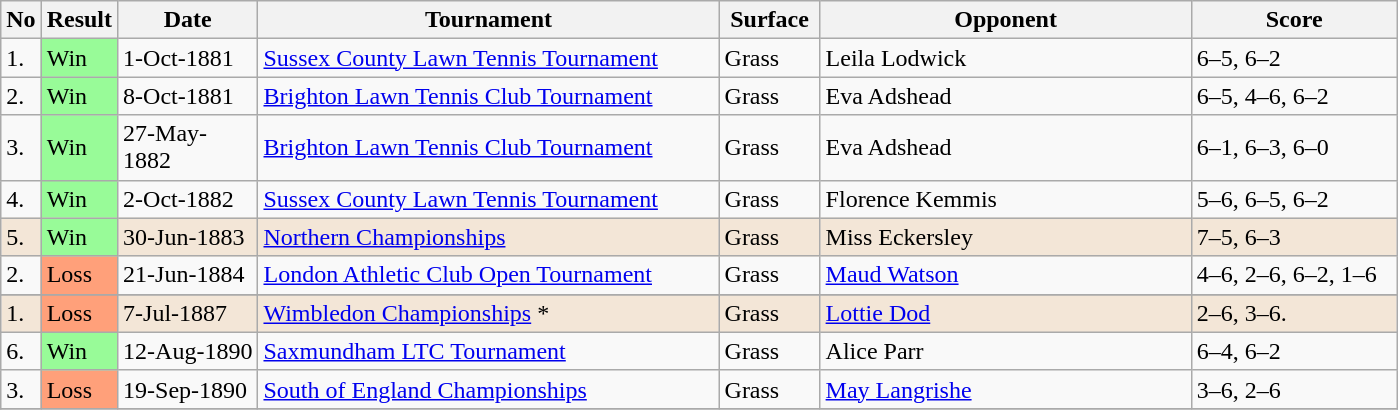<table class="sortable wikitable">
<tr>
<th style="width:15px">No</th>
<th style="width:30px">Result</th>
<th style="width:70px">Date</th>
<th style="width:300px">Tournament</th>
<th style="width:60px">Surface</th>
<th style="width:240px">Opponent</th>
<th style="width:130px" class="unsortable">Score</th>
</tr>
<tr>
<td>1.</td>
<td style="background:#98FB98;">Win</td>
<td>1-Oct-1881</td>
<td><a href='#'>Sussex County Lawn Tennis Tournament</a></td>
<td>Grass</td>
<td> Leila Lodwick</td>
<td>6–5, 6–2</td>
</tr>
<tr>
<td>2.</td>
<td style="background:#98FB98;">Win</td>
<td>8-Oct-1881</td>
<td><a href='#'>Brighton Lawn Tennis Club Tournament</a></td>
<td>Grass</td>
<td> Eva Adshead</td>
<td>6–5, 4–6, 6–2</td>
</tr>
<tr>
<td>3.</td>
<td style="background:#98FB98;">Win</td>
<td>27-May-1882</td>
<td><a href='#'>Brighton Lawn Tennis Club Tournament</a></td>
<td>Grass</td>
<td> Eva Adshead</td>
<td>6–1, 6–3, 6–0</td>
</tr>
<tr>
<td>4.</td>
<td style="background:#98FB98;">Win</td>
<td>2-Oct-1882</td>
<td><a href='#'>Sussex County Lawn Tennis Tournament</a></td>
<td>Grass</td>
<td> Florence Kemmis</td>
<td>5–6, 6–5, 6–2</td>
</tr>
<tr bgcolor=F3E6D7>
<td>5.</td>
<td style="background:#98FB98;">Win</td>
<td>30-Jun-1883</td>
<td><a href='#'>Northern Championships</a></td>
<td>Grass</td>
<td> Miss Eckersley</td>
<td>7–5, 6–3</td>
</tr>
<tr>
<td>2.</td>
<td style="background:#ffa07a;">Loss</td>
<td>21‑Jun‑1884</td>
<td><a href='#'>London Athletic Club Open Tournament</a></td>
<td>Grass</td>
<td> <a href='#'>Maud Watson</a></td>
<td>4–6, 2–6, 6–2, 1–6</td>
</tr>
<tr>
</tr>
<tr bgcolor=F3E6D7>
<td>1.</td>
<td style="background:#ffa07a;">Loss</td>
<td>7‑Jul‑1887</td>
<td><a href='#'>Wimbledon Championships</a> *</td>
<td>Grass</td>
<td> <a href='#'>Lottie Dod</a></td>
<td>2–6, 3–6.</td>
</tr>
<tr>
<td>6.</td>
<td style="background:#98FB98;">Win</td>
<td>12‑Aug‑1890</td>
<td><a href='#'>Saxmundham LTC Tournament</a></td>
<td>Grass</td>
<td> Alice Parr</td>
<td>6–4, 6–2</td>
</tr>
<tr>
<td>3.</td>
<td style="background:#ffa07a;">Loss</td>
<td>19‑Sep‑1890</td>
<td><a href='#'>South of England Championships</a></td>
<td>Grass</td>
<td> <a href='#'>May Langrishe</a></td>
<td>3–6, 2–6</td>
</tr>
<tr>
</tr>
</table>
